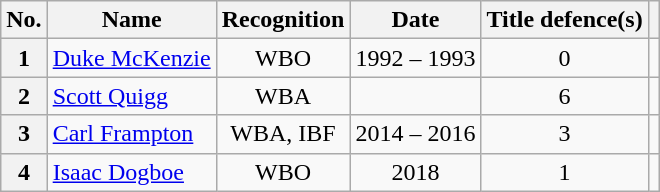<table class="wikitable sortable">
<tr>
<th>No.</th>
<th>Name</th>
<th>Recognition</th>
<th>Date</th>
<th>Title defence(s)</th>
<th></th>
</tr>
<tr align=center>
<th>1</th>
<td align=left><a href='#'>Duke McKenzie</a></td>
<td>WBO</td>
<td>1992 – 1993</td>
<td>0</td>
<td></td>
</tr>
<tr align=center>
<th>2</th>
<td align=left><a href='#'>Scott Quigg</a></td>
<td>WBA</td>
<td></td>
<td>6</td>
<td></td>
</tr>
<tr align=center>
<th>3</th>
<td align=left><a href='#'>Carl Frampton</a></td>
<td>WBA, IBF</td>
<td>2014 – 2016</td>
<td>3</td>
<td></td>
</tr>
<tr align=center>
<th>4</th>
<td align=left><a href='#'>Isaac Dogboe</a></td>
<td>WBO</td>
<td>2018</td>
<td>1</td>
<td></td>
</tr>
</table>
